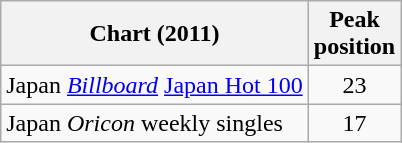<table class="wikitable sortable">
<tr>
<th>Chart (2011)</th>
<th>Peak<br>position</th>
</tr>
<tr>
<td>Japan <em><a href='#'>Billboard</a></em> <a href='#'>Japan Hot 100</a></td>
<td align="center">23</td>
</tr>
<tr>
<td>Japan <em>Oricon</em> weekly singles</td>
<td align="center">17</td>
</tr>
</table>
